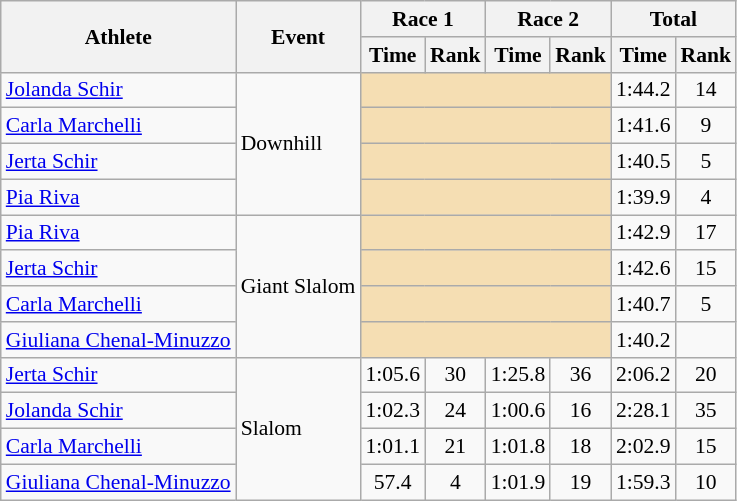<table class="wikitable" style="font-size:90%">
<tr>
<th rowspan="2">Athlete</th>
<th rowspan="2">Event</th>
<th colspan="2">Race 1</th>
<th colspan="2">Race 2</th>
<th colspan="2">Total</th>
</tr>
<tr>
<th>Time</th>
<th>Rank</th>
<th>Time</th>
<th>Rank</th>
<th>Time</th>
<th>Rank</th>
</tr>
<tr>
<td><a href='#'>Jolanda Schir</a></td>
<td rowspan="4">Downhill</td>
<td colspan="4" bgcolor="wheat"></td>
<td align="center">1:44.2</td>
<td align="center">14</td>
</tr>
<tr>
<td><a href='#'>Carla Marchelli</a></td>
<td colspan="4" bgcolor="wheat"></td>
<td align="center">1:41.6</td>
<td align="center">9</td>
</tr>
<tr>
<td><a href='#'>Jerta Schir</a></td>
<td colspan="4" bgcolor="wheat"></td>
<td align="center">1:40.5</td>
<td align="center">5</td>
</tr>
<tr>
<td><a href='#'>Pia Riva</a></td>
<td colspan="4" bgcolor="wheat"></td>
<td align="center">1:39.9</td>
<td align="center">4</td>
</tr>
<tr>
<td><a href='#'>Pia Riva</a></td>
<td rowspan="4">Giant Slalom</td>
<td colspan="4" bgcolor="wheat"></td>
<td align="center">1:42.9</td>
<td align="center">17</td>
</tr>
<tr>
<td><a href='#'>Jerta Schir</a></td>
<td colspan="4" bgcolor="wheat"></td>
<td align="center">1:42.6</td>
<td align="center">15</td>
</tr>
<tr>
<td><a href='#'>Carla Marchelli</a></td>
<td colspan="4" bgcolor="wheat"></td>
<td align="center">1:40.7</td>
<td align="center">5</td>
</tr>
<tr>
<td><a href='#'>Giuliana Chenal-Minuzzo</a></td>
<td colspan="4" bgcolor="wheat"></td>
<td align="center">1:40.2</td>
<td align="center"></td>
</tr>
<tr>
<td><a href='#'>Jerta Schir</a></td>
<td rowspan="4">Slalom</td>
<td align="center">1:05.6</td>
<td align="center">30</td>
<td align="center">1:25.8</td>
<td align="center">36</td>
<td align="center">2:06.2</td>
<td align="center">20</td>
</tr>
<tr>
<td><a href='#'>Jolanda Schir</a></td>
<td align="center">1:02.3</td>
<td align="center">24</td>
<td align="center">1:00.6</td>
<td align="center">16</td>
<td align="center">2:28.1</td>
<td align="center">35</td>
</tr>
<tr>
<td><a href='#'>Carla Marchelli</a></td>
<td align="center">1:01.1</td>
<td align="center">21</td>
<td align="center">1:01.8</td>
<td align="center">18</td>
<td align="center">2:02.9</td>
<td align="center">15</td>
</tr>
<tr>
<td><a href='#'>Giuliana Chenal-Minuzzo</a></td>
<td align="center">57.4</td>
<td align="center">4</td>
<td align="center">1:01.9</td>
<td align="center">19</td>
<td align="center">1:59.3</td>
<td align="center">10</td>
</tr>
</table>
